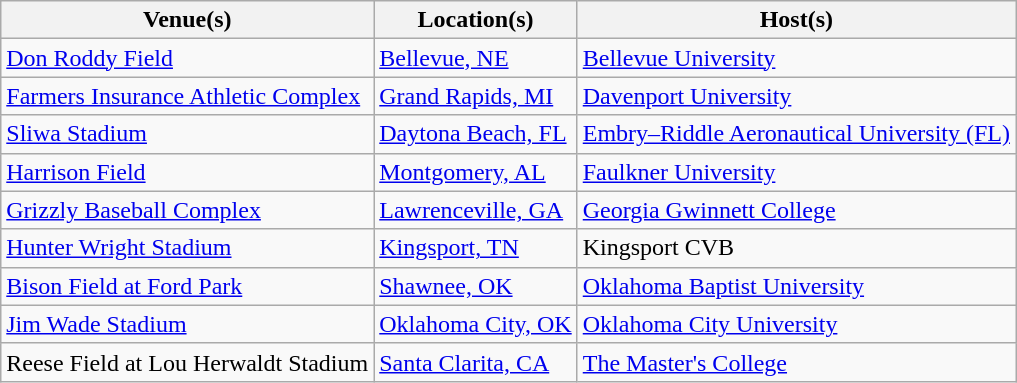<table class="wikitable">
<tr>
<th>Venue(s)</th>
<th>Location(s)</th>
<th>Host(s)</th>
</tr>
<tr>
<td><a href='#'>Don Roddy Field</a></td>
<td><a href='#'>Bellevue, NE</a></td>
<td><a href='#'>Bellevue University</a></td>
</tr>
<tr>
<td><a href='#'>Farmers Insurance Athletic Complex</a></td>
<td><a href='#'>Grand Rapids, MI</a></td>
<td><a href='#'>Davenport University</a></td>
</tr>
<tr>
<td><a href='#'>Sliwa Stadium</a></td>
<td><a href='#'>Daytona Beach, FL</a></td>
<td><a href='#'>Embry–Riddle Aeronautical University (FL)</a></td>
</tr>
<tr>
<td><a href='#'>Harrison Field</a></td>
<td><a href='#'>Montgomery, AL</a></td>
<td><a href='#'>Faulkner University</a></td>
</tr>
<tr>
<td><a href='#'>Grizzly Baseball Complex</a></td>
<td><a href='#'>Lawrenceville, GA</a></td>
<td><a href='#'>Georgia Gwinnett College</a></td>
</tr>
<tr>
<td><a href='#'>Hunter Wright Stadium</a></td>
<td><a href='#'>Kingsport, TN</a></td>
<td>Kingsport CVB</td>
</tr>
<tr>
<td><a href='#'>Bison Field at Ford Park</a></td>
<td><a href='#'>Shawnee, OK</a></td>
<td><a href='#'>Oklahoma Baptist University</a></td>
</tr>
<tr>
<td><a href='#'>Jim Wade Stadium</a></td>
<td><a href='#'>Oklahoma City, OK</a></td>
<td><a href='#'>Oklahoma City University</a></td>
</tr>
<tr>
<td>Reese Field at Lou Herwaldt Stadium</td>
<td><a href='#'>Santa Clarita, CA</a></td>
<td><a href='#'>The Master's College</a></td>
</tr>
</table>
